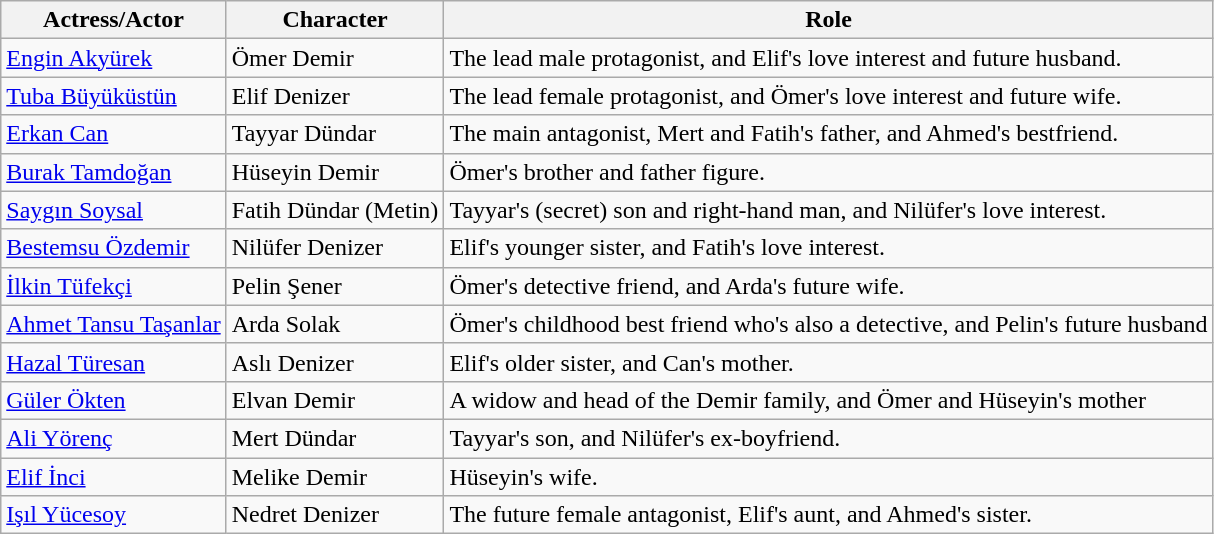<table class="wikitable">
<tr>
<th>Actress/Actor</th>
<th>Character</th>
<th>Role</th>
</tr>
<tr>
<td><a href='#'>Engin Akyürek</a></td>
<td>Ömer Demir</td>
<td>The lead male protagonist, and Elif's love interest and future husband.</td>
</tr>
<tr>
<td><a href='#'>Tuba Büyüküstün</a></td>
<td>Elif Denizer</td>
<td>The lead female protagonist, and Ömer's love interest and future wife.</td>
</tr>
<tr>
<td><a href='#'>Erkan Can</a></td>
<td>Tayyar Dündar</td>
<td>The main antagonist, Mert and Fatih's father, and Ahmed's bestfriend.</td>
</tr>
<tr>
<td><a href='#'>Burak Tamdoğan</a></td>
<td>Hüseyin Demir</td>
<td>Ömer's brother and father figure.</td>
</tr>
<tr>
<td><a href='#'>Saygın Soysal</a></td>
<td>Fatih Dündar (Metin)</td>
<td>Tayyar's (secret) son and right-hand man, and Nilüfer's love interest.</td>
</tr>
<tr>
<td><a href='#'>Bestemsu Özdemir</a></td>
<td>Nilüfer Denizer</td>
<td>Elif's younger sister, and Fatih's love interest.</td>
</tr>
<tr>
<td><a href='#'>İlkin Tüfekçi</a></td>
<td>Pelin Şener</td>
<td>Ömer's detective friend, and Arda's future wife.</td>
</tr>
<tr>
<td><a href='#'>Ahmet Tansu Taşanlar</a></td>
<td>Arda Solak</td>
<td>Ömer's childhood best friend who's also a detective, and Pelin's future husband</td>
</tr>
<tr>
<td><a href='#'>Hazal Türesan</a></td>
<td>Aslı Denizer</td>
<td>Elif's older sister, and Can's mother.</td>
</tr>
<tr>
<td><a href='#'>Güler Ökten</a></td>
<td>Elvan Demir</td>
<td>A widow and head of the Demir family, and Ömer and Hüseyin's mother</td>
</tr>
<tr>
<td><a href='#'>Ali Yörenç</a></td>
<td>Mert Dündar</td>
<td>Tayyar's son, and Nilüfer's ex-boyfriend.</td>
</tr>
<tr>
<td><a href='#'>Elif İnci</a></td>
<td>Melike Demir</td>
<td>Hüseyin's wife.</td>
</tr>
<tr>
<td><a href='#'>Işıl Yücesoy</a></td>
<td>Nedret Denizer</td>
<td>The future female antagonist, Elif's aunt, and Ahmed's sister.</td>
</tr>
</table>
